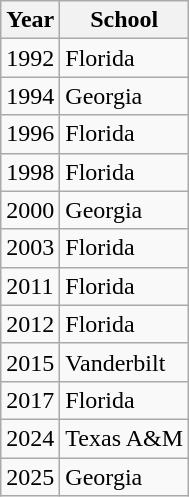<table class="wikitable">
<tr>
<th>Year</th>
<th>School</th>
</tr>
<tr>
<td>1992</td>
<td>Florida</td>
</tr>
<tr>
<td>1994</td>
<td>Georgia</td>
</tr>
<tr>
<td>1996</td>
<td>Florida</td>
</tr>
<tr>
<td>1998</td>
<td>Florida</td>
</tr>
<tr>
<td>2000</td>
<td>Georgia</td>
</tr>
<tr>
<td>2003</td>
<td>Florida</td>
</tr>
<tr>
<td>2011</td>
<td>Florida</td>
</tr>
<tr>
<td>2012</td>
<td>Florida</td>
</tr>
<tr>
<td>2015</td>
<td>Vanderbilt</td>
</tr>
<tr>
<td>2017</td>
<td>Florida</td>
</tr>
<tr>
<td>2024</td>
<td>Texas A&M</td>
</tr>
<tr>
<td>2025</td>
<td>Georgia</td>
</tr>
</table>
